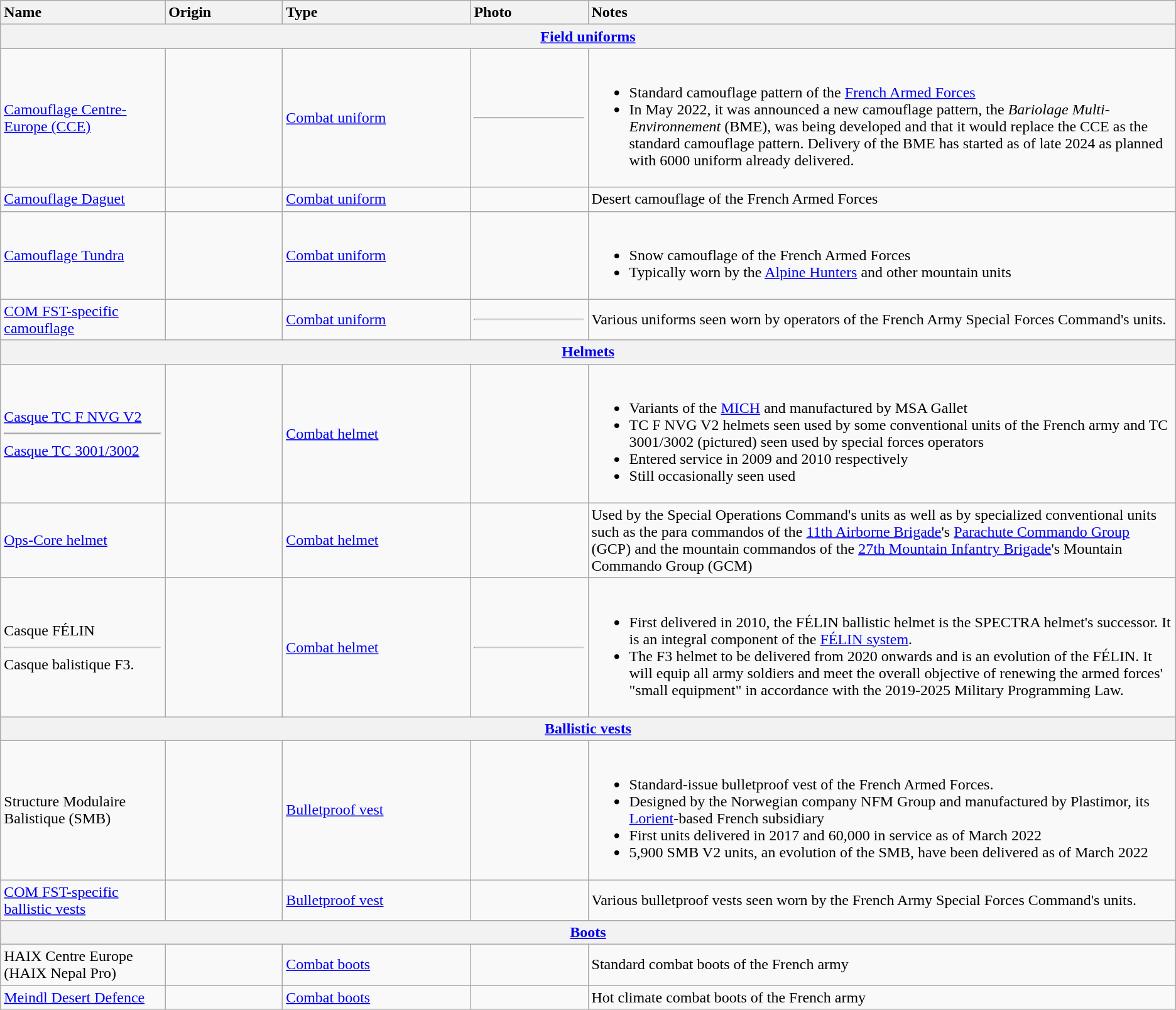<table class="wikitable">
<tr>
<th style="text-align: left; width:14%;">Name</th>
<th style="text-align: left; width:10%;">Origin</th>
<th style="text-align: left; width:16%;">Type</th>
<th style="text-align: left; width:0;">Photo</th>
<th style="text-align: left; width:50%;">Notes</th>
</tr>
<tr>
<th style="align: center;" colspan="7"><a href='#'>Field uniforms</a></th>
</tr>
<tr>
<td><a href='#'>Camouflage Centre-Europe (CCE)</a></td>
<td></td>
<td><a href='#'>Combat uniform</a></td>
<td><hr></td>
<td><br><ul><li>Standard camouflage pattern of the <a href='#'>French Armed Forces</a></li><li>In May 2022, it was announced a new camouflage pattern, the <em>Bariolage Multi-Environnement</em> (BME), was being developed and that it would replace the CCE as the standard camouflage pattern. Delivery of the BME has started as of late 2024 as planned with 6000 uniform already delivered.</li></ul></td>
</tr>
<tr>
<td><a href='#'>Camouflage Daguet</a></td>
<td></td>
<td><a href='#'>Combat uniform</a></td>
<td></td>
<td>Desert camouflage of the French Armed Forces</td>
</tr>
<tr>
<td><a href='#'>Camouflage Tundra</a></td>
<td></td>
<td><a href='#'>Combat uniform</a></td>
<td></td>
<td><br><ul><li>Snow camouflage of the French Armed Forces</li><li>Typically worn by the <a href='#'>Alpine Hunters</a> and other mountain units</li></ul></td>
</tr>
<tr>
<td><a href='#'>COM FST-specific camouflage</a></td>
<td><br></td>
<td><a href='#'>Combat uniform</a></td>
<td><hr></td>
<td>Various uniforms seen worn by operators of the French Army Special Forces Command's units.</td>
</tr>
<tr>
<th style="align: center;" colspan="7"><a href='#'>Helmets</a></th>
</tr>
<tr>
<td><a href='#'>Casque TC F NVG V2</a><hr><a href='#'>Casque TC 3001/3002</a></td>
<td><br></td>
<td><a href='#'>Combat helmet</a></td>
<td></td>
<td><br><ul><li>Variants of the <a href='#'>MICH</a> and manufactured by MSA Gallet</li><li>TC F NVG V2 helmets seen used by some conventional units of the French army and TC 3001/3002 (pictured) seen used by special forces operators</li><li>Entered service in 2009 and 2010 respectively</li><li>Still occasionally seen used</li></ul></td>
</tr>
<tr>
<td><a href='#'>Ops-Core helmet</a></td>
<td></td>
<td><a href='#'>Combat helmet</a></td>
<td></td>
<td>Used by the Special Operations Command's units as well as by specialized conventional units such as the para commandos of the <a href='#'>11th Airborne Brigade</a>'s <a href='#'>Parachute Commando Group</a> (GCP) and the mountain commandos of the <a href='#'>27th Mountain Infantry Brigade</a>'s Mountain Commando Group (GCM)</td>
</tr>
<tr>
<td>Casque FÉLIN<hr>Casque balistique F3.</td>
<td></td>
<td><a href='#'>Combat helmet</a></td>
<td><hr></td>
<td><br><ul><li>First delivered in 2010, the FÉLIN ballistic helmet is the SPECTRA helmet's successor. It is an integral component of the <a href='#'>FÉLIN system</a>.</li><li>The F3 helmet to be delivered from 2020 onwards and is an evolution of the FÉLIN. It will equip all army soldiers and meet the overall objective of renewing the armed forces' "small equipment" in accordance with the 2019-2025 Military Programming Law.</li></ul></td>
</tr>
<tr>
<th style="align: center;" colspan="7"><a href='#'>Ballistic vests</a></th>
</tr>
<tr>
<td>Structure Modulaire Balistique (SMB)</td>
<td><br></td>
<td><a href='#'>Bulletproof vest</a></td>
<td></td>
<td><br><ul><li>Standard-issue bulletproof vest of the French Armed Forces.</li><li>Designed by the Norwegian company NFM Group and manufactured by Plastimor, its <a href='#'>Lorient</a>-based French subsidiary</li><li>First units delivered in 2017 and 60,000 in service as of March 2022</li><li>5,900 SMB V2 units, an evolution of the SMB, have been delivered as of March 2022</li></ul></td>
</tr>
<tr>
<td><a href='#'>COM FST-specific ballistic vests</a></td>
<td></td>
<td><a href='#'>Bulletproof vest</a></td>
<td></td>
<td>Various bulletproof vests seen worn by the French Army Special Forces Command's units.</td>
</tr>
<tr>
<th style="align: center;" colspan="7"><a href='#'>Boots</a></th>
</tr>
<tr>
<td>HAIX Centre Europe (HAIX Nepal Pro)</td>
<td><br></td>
<td><a href='#'>Combat boots</a></td>
<td></td>
<td>Standard combat boots of the French army</td>
</tr>
<tr>
<td><a href='#'>Meindl Desert Defence</a></td>
<td></td>
<td><a href='#'>Combat boots</a></td>
<td></td>
<td>Hot climate combat boots of the French army</td>
</tr>
</table>
